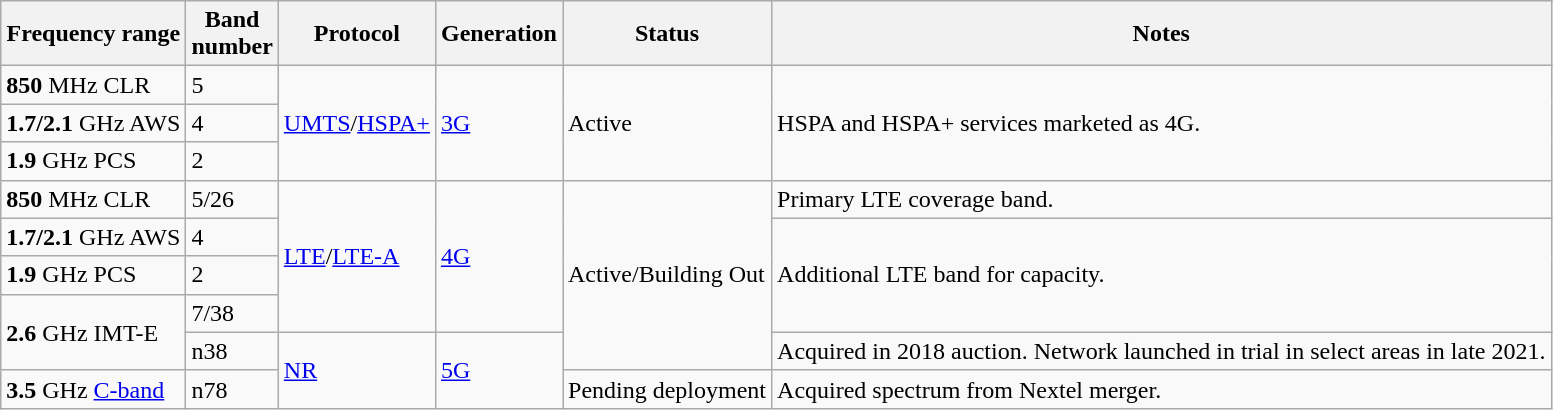<table class="wikitable sortable">
<tr>
<th>Frequency range</th>
<th>Band<br>number</th>
<th>Protocol</th>
<th>Generation</th>
<th>Status</th>
<th>Notes</th>
</tr>
<tr>
<td><strong>850</strong> MHz CLR</td>
<td>5</td>
<td rowspan="3"><a href='#'>UMTS</a>/<a href='#'>HSPA+</a></td>
<td rowspan="3"><a href='#'>3G</a></td>
<td rowspan="3">Active</td>
<td rowspan="3">HSPA and HSPA+ services marketed as 4G.</td>
</tr>
<tr>
<td><strong>1.7/2.1</strong> GHz AWS</td>
<td>4</td>
</tr>
<tr>
<td><strong>1.9</strong> GHz PCS</td>
<td>2</td>
</tr>
<tr>
<td><strong>850</strong> MHz CLR</td>
<td>5/26</td>
<td rowspan="4"><a href='#'>LTE</a>/<a href='#'>LTE-A</a></td>
<td rowspan="4"><a href='#'>4G</a></td>
<td rowspan="5">Active/Building Out</td>
<td>Primary LTE coverage band.</td>
</tr>
<tr>
<td><strong>1.7/2.1</strong> GHz AWS</td>
<td>4</td>
<td rowspan="3">Additional LTE band for capacity.</td>
</tr>
<tr>
<td><strong>1.9</strong> GHz PCS</td>
<td>2</td>
</tr>
<tr>
<td rowspan="2"><strong>2.6</strong> GHz IMT-E</td>
<td>7/38</td>
</tr>
<tr>
<td>n38</td>
<td rowspan="2"><a href='#'>NR</a></td>
<td rowspan="2"><a href='#'>5G</a></td>
<td>Acquired in 2018 auction. Network launched in trial in select areas in late 2021.</td>
</tr>
<tr>
<td><strong>3.5</strong> GHz <a href='#'>C-band</a></td>
<td>n78</td>
<td>Pending deployment</td>
<td>Acquired spectrum from Nextel merger.</td>
</tr>
</table>
